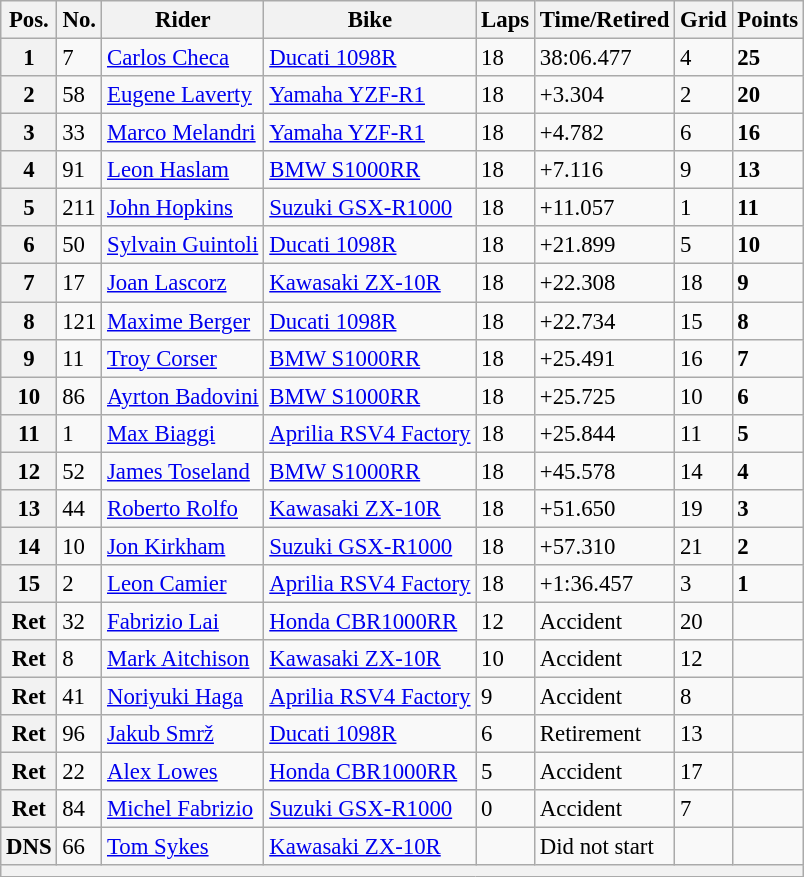<table class="wikitable" style="font-size: 95%;">
<tr>
<th>Pos.</th>
<th>No.</th>
<th>Rider</th>
<th>Bike</th>
<th>Laps</th>
<th>Time/Retired</th>
<th>Grid</th>
<th>Points</th>
</tr>
<tr>
<th>1</th>
<td>7</td>
<td> <a href='#'>Carlos Checa</a></td>
<td><a href='#'>Ducati 1098R</a></td>
<td>18</td>
<td>38:06.477</td>
<td>4</td>
<td><strong>25</strong></td>
</tr>
<tr>
<th>2</th>
<td>58</td>
<td> <a href='#'>Eugene Laverty</a></td>
<td><a href='#'>Yamaha YZF-R1</a></td>
<td>18</td>
<td>+3.304</td>
<td>2</td>
<td><strong>20</strong></td>
</tr>
<tr>
<th>3</th>
<td>33</td>
<td> <a href='#'>Marco Melandri</a></td>
<td><a href='#'>Yamaha YZF-R1</a></td>
<td>18</td>
<td>+4.782</td>
<td>6</td>
<td><strong>16</strong></td>
</tr>
<tr>
<th>4</th>
<td>91</td>
<td> <a href='#'>Leon Haslam</a></td>
<td><a href='#'>BMW S1000RR</a></td>
<td>18</td>
<td>+7.116</td>
<td>9</td>
<td><strong>13</strong></td>
</tr>
<tr>
<th>5</th>
<td>211</td>
<td> <a href='#'>John Hopkins</a></td>
<td><a href='#'>Suzuki GSX-R1000</a></td>
<td>18</td>
<td>+11.057</td>
<td>1</td>
<td><strong>11</strong></td>
</tr>
<tr>
<th>6</th>
<td>50</td>
<td> <a href='#'>Sylvain Guintoli</a></td>
<td><a href='#'>Ducati 1098R</a></td>
<td>18</td>
<td>+21.899</td>
<td>5</td>
<td><strong>10</strong></td>
</tr>
<tr>
<th>7</th>
<td>17</td>
<td> <a href='#'>Joan Lascorz</a></td>
<td><a href='#'>Kawasaki ZX-10R</a></td>
<td>18</td>
<td>+22.308</td>
<td>18</td>
<td><strong>9</strong></td>
</tr>
<tr>
<th>8</th>
<td>121</td>
<td> <a href='#'>Maxime Berger</a></td>
<td><a href='#'>Ducati 1098R</a></td>
<td>18</td>
<td>+22.734</td>
<td>15</td>
<td><strong>8</strong></td>
</tr>
<tr>
<th>9</th>
<td>11</td>
<td> <a href='#'>Troy Corser</a></td>
<td><a href='#'>BMW S1000RR</a></td>
<td>18</td>
<td>+25.491</td>
<td>16</td>
<td><strong>7</strong></td>
</tr>
<tr>
<th>10</th>
<td>86</td>
<td> <a href='#'>Ayrton Badovini</a></td>
<td><a href='#'>BMW S1000RR</a></td>
<td>18</td>
<td>+25.725</td>
<td>10</td>
<td><strong>6</strong></td>
</tr>
<tr>
<th>11</th>
<td>1</td>
<td> <a href='#'>Max Biaggi</a></td>
<td><a href='#'>Aprilia RSV4 Factory</a></td>
<td>18</td>
<td>+25.844</td>
<td>11</td>
<td><strong>5</strong></td>
</tr>
<tr>
<th>12</th>
<td>52</td>
<td> <a href='#'>James Toseland</a></td>
<td><a href='#'>BMW S1000RR</a></td>
<td>18</td>
<td>+45.578</td>
<td>14</td>
<td><strong>4</strong></td>
</tr>
<tr>
<th>13</th>
<td>44</td>
<td> <a href='#'>Roberto Rolfo</a></td>
<td><a href='#'>Kawasaki ZX-10R</a></td>
<td>18</td>
<td>+51.650</td>
<td>19</td>
<td><strong>3</strong></td>
</tr>
<tr>
<th>14</th>
<td>10</td>
<td> <a href='#'>Jon Kirkham</a></td>
<td><a href='#'>Suzuki GSX-R1000</a></td>
<td>18</td>
<td>+57.310</td>
<td>21</td>
<td><strong>2</strong></td>
</tr>
<tr>
<th>15</th>
<td>2</td>
<td> <a href='#'>Leon Camier</a></td>
<td><a href='#'>Aprilia RSV4 Factory</a></td>
<td>18</td>
<td>+1:36.457</td>
<td>3</td>
<td><strong>1</strong></td>
</tr>
<tr>
<th>Ret</th>
<td>32</td>
<td> <a href='#'>Fabrizio Lai</a></td>
<td><a href='#'>Honda CBR1000RR</a></td>
<td>12</td>
<td>Accident</td>
<td>20</td>
<td></td>
</tr>
<tr>
<th>Ret</th>
<td>8</td>
<td> <a href='#'>Mark Aitchison</a></td>
<td><a href='#'>Kawasaki ZX-10R</a></td>
<td>10</td>
<td>Accident</td>
<td>12</td>
<td></td>
</tr>
<tr>
<th>Ret</th>
<td>41</td>
<td> <a href='#'>Noriyuki Haga</a></td>
<td><a href='#'>Aprilia RSV4 Factory</a></td>
<td>9</td>
<td>Accident</td>
<td>8</td>
<td></td>
</tr>
<tr>
<th>Ret</th>
<td>96</td>
<td> <a href='#'>Jakub Smrž</a></td>
<td><a href='#'>Ducati 1098R</a></td>
<td>6</td>
<td>Retirement</td>
<td>13</td>
<td></td>
</tr>
<tr>
<th>Ret</th>
<td>22</td>
<td> <a href='#'>Alex Lowes</a></td>
<td><a href='#'>Honda CBR1000RR</a></td>
<td>5</td>
<td>Accident</td>
<td>17</td>
<td></td>
</tr>
<tr>
<th>Ret</th>
<td>84</td>
<td> <a href='#'>Michel Fabrizio</a></td>
<td><a href='#'>Suzuki GSX-R1000</a></td>
<td>0</td>
<td>Accident</td>
<td>7</td>
<td></td>
</tr>
<tr>
<th>DNS</th>
<td>66</td>
<td> <a href='#'>Tom Sykes</a></td>
<td><a href='#'>Kawasaki ZX-10R</a></td>
<td></td>
<td>Did not start</td>
<td></td>
<td></td>
</tr>
<tr>
<th colspan=8></th>
</tr>
</table>
